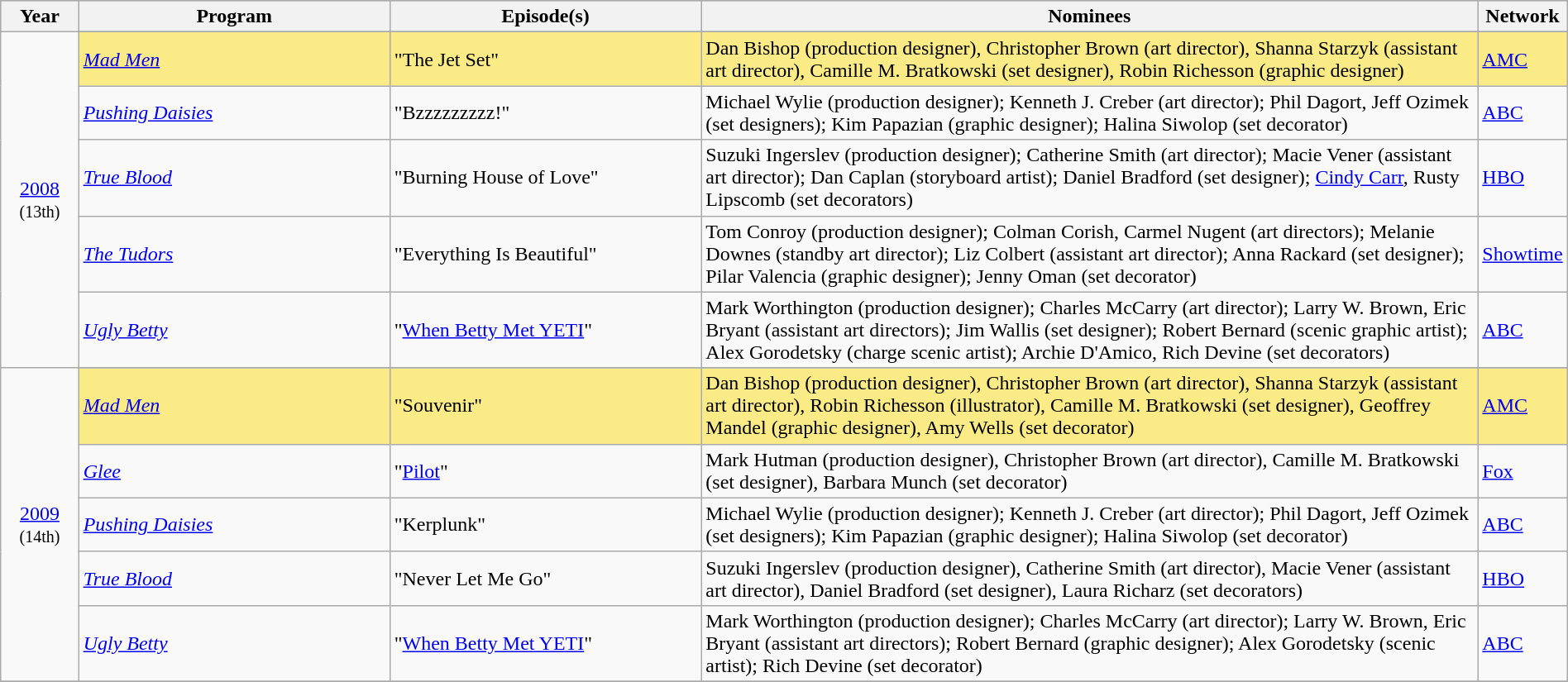<table class="wikitable" style="width:100%">
<tr bgcolor="#bebebe">
<th width="5%">Year</th>
<th width="20%">Program</th>
<th width="20%">Episode(s)</th>
<th width="50%">Nominees</th>
<th width="5%">Network</th>
</tr>
<tr>
<td rowspan=6 style="text-align:center"><a href='#'>2008</a><br><small>(13th)</small><br></td>
</tr>
<tr style="background:#FAEB86">
<td><em><a href='#'>Mad Men</a></em></td>
<td>"The Jet Set"</td>
<td>Dan Bishop (production designer), Christopher Brown (art director), Shanna Starzyk (assistant art director), Camille M. Bratkowski (set designer), Robin Richesson (graphic designer)</td>
<td><a href='#'>AMC</a></td>
</tr>
<tr>
<td><em><a href='#'>Pushing Daisies</a></em></td>
<td>"Bzzzzzzzzz!"</td>
<td>Michael Wylie (production designer); Kenneth J. Creber (art director); Phil Dagort, Jeff Ozimek (set designers); Kim Papazian (graphic designer); Halina Siwolop (set decorator)</td>
<td><a href='#'>ABC</a></td>
</tr>
<tr>
<td><em><a href='#'>True Blood</a></em></td>
<td>"Burning House of Love"</td>
<td>Suzuki Ingerslev (production designer); Catherine Smith (art director); Macie Vener (assistant art director); Dan Caplan (storyboard artist); Daniel Bradford (set designer); <a href='#'>Cindy Carr</a>, Rusty Lipscomb (set decorators)</td>
<td><a href='#'>HBO</a></td>
</tr>
<tr>
<td><em><a href='#'>The Tudors</a></em></td>
<td>"Everything Is Beautiful"</td>
<td>Tom Conroy (production designer); Colman Corish, Carmel Nugent (art directors); Melanie Downes (standby art director); Liz Colbert (assistant art director); Anna Rackard (set designer); Pilar Valencia (graphic designer); Jenny Oman (set decorator)</td>
<td><a href='#'>Showtime</a></td>
</tr>
<tr>
<td><em><a href='#'>Ugly Betty</a></em></td>
<td>"<a href='#'>When Betty Met YETI</a>"</td>
<td>Mark Worthington (production designer); Charles McCarry (art director); Larry W. Brown, Eric Bryant (assistant art directors); Jim Wallis (set designer); Robert Bernard (scenic graphic artist); Alex Gorodetsky (charge scenic artist); Archie D'Amico, Rich Devine (set decorators)</td>
<td><a href='#'>ABC</a></td>
</tr>
<tr>
<td rowspan=6 style="text-align:center"><a href='#'>2009</a><br><small>(14th)</small><br></td>
</tr>
<tr style="background:#FAEB86">
<td><em><a href='#'>Mad Men</a></em></td>
<td>"Souvenir"</td>
<td>Dan Bishop (production designer), Christopher Brown (art director), Shanna Starzyk (assistant art director), Robin Richesson (illustrator), Camille M. Bratkowski (set designer), Geoffrey Mandel (graphic designer), Amy Wells (set decorator)</td>
<td><a href='#'>AMC</a></td>
</tr>
<tr>
<td><em><a href='#'>Glee</a></em></td>
<td>"<a href='#'>Pilot</a>"</td>
<td>Mark Hutman (production designer), Christopher Brown (art director), Camille M. Bratkowski (set designer), Barbara Munch (set decorator)</td>
<td><a href='#'>Fox</a></td>
</tr>
<tr>
<td><em><a href='#'>Pushing Daisies</a></em></td>
<td>"Kerplunk"</td>
<td>Michael Wylie (production designer); Kenneth J. Creber (art director); Phil Dagort, Jeff Ozimek (set designers); Kim Papazian (graphic designer); Halina Siwolop (set decorator)</td>
<td><a href='#'>ABC</a></td>
</tr>
<tr>
<td><em><a href='#'>True Blood</a></em></td>
<td>"Never Let Me Go"</td>
<td>Suzuki Ingerslev (production designer), Catherine Smith (art director), Macie Vener (assistant art director), Daniel Bradford (set designer), Laura Richarz (set decorators)</td>
<td><a href='#'>HBO</a></td>
</tr>
<tr>
<td><em><a href='#'>Ugly Betty</a></em></td>
<td>"<a href='#'>When Betty Met YETI</a>"</td>
<td>Mark Worthington (production designer); Charles McCarry (art director); Larry W. Brown, Eric Bryant (assistant art directors); Robert Bernard (graphic designer); Alex Gorodetsky (scenic artist); Rich Devine (set decorator)</td>
<td><a href='#'>ABC</a></td>
</tr>
<tr>
</tr>
</table>
